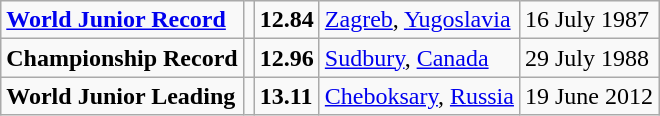<table class="wikitable">
<tr>
<td><strong><a href='#'>World Junior Record</a></strong></td>
<td></td>
<td><strong>12.84</strong></td>
<td><a href='#'>Zagreb</a>, <a href='#'>Yugoslavia</a></td>
<td>16 July 1987</td>
</tr>
<tr>
<td><strong>Championship Record</strong></td>
<td></td>
<td><strong>12.96</strong></td>
<td><a href='#'>Sudbury</a>, <a href='#'>Canada</a></td>
<td>29 July 1988</td>
</tr>
<tr>
<td><strong>World Junior Leading</strong></td>
<td></td>
<td><strong>13.11</strong></td>
<td><a href='#'>Cheboksary</a>, <a href='#'>Russia</a></td>
<td>19 June 2012</td>
</tr>
</table>
